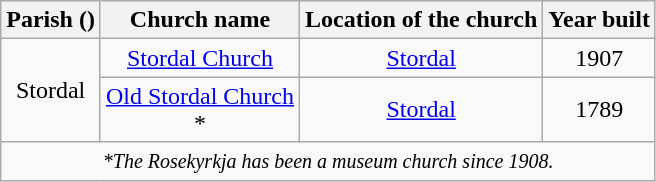<table class="wikitable" style="text-align:center">
<tr>
<th>Parish ()</th>
<th>Church name</th>
<th>Location of the church</th>
<th>Year built</th>
</tr>
<tr>
<td rowspan="2">Stordal</td>
<td><a href='#'>Stordal Church</a></td>
<td><a href='#'>Stordal</a></td>
<td>1907</td>
</tr>
<tr>
<td><a href='#'>Old Stordal Church</a><br>*</td>
<td><a href='#'>Stordal</a></td>
<td>1789</td>
</tr>
<tr>
<td colspan="4"><small><em>*The Rosekyrkja has been a museum church since 1908.</em></small></td>
</tr>
</table>
